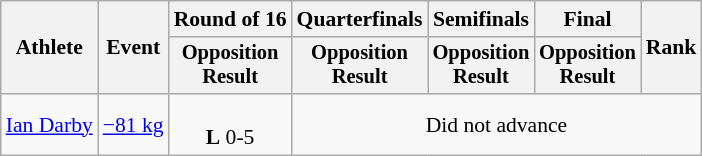<table class="wikitable" style="font-size:90%;">
<tr>
<th rowspan=2>Athlete</th>
<th rowspan=2>Event</th>
<th>Round of 16</th>
<th>Quarterfinals</th>
<th>Semifinals</th>
<th>Final</th>
<th rowspan=2>Rank</th>
</tr>
<tr style="font-size:95%">
<th>Opposition<br>Result</th>
<th>Opposition<br>Result</th>
<th>Opposition<br>Result</th>
<th>Opposition<br>Result</th>
</tr>
<tr align=center>
<td align=left><a href='#'>Ian Darby</a></td>
<td align=left><a href='#'>−81 kg</a></td>
<td><br><strong>L</strong> 0-5</td>
<td Colspan=4>Did not advance</td>
</tr>
</table>
